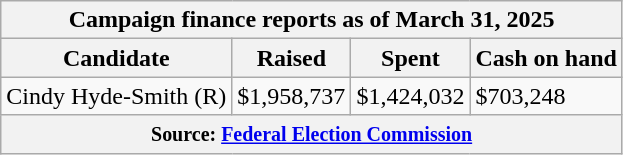<table class="wikitable sortable">
<tr>
<th colspan=4>Campaign finance reports as of March 31, 2025</th>
</tr>
<tr style="text-align:center;">
<th>Candidate</th>
<th>Raised</th>
<th>Spent</th>
<th>Cash on hand</th>
</tr>
<tr>
<td>Cindy Hyde-Smith (R)</td>
<td>$1,958,737</td>
<td>$1,424,032</td>
<td>$703,248</td>
</tr>
<tr>
<th colspan="4"><small>Source: <a href='#'>Federal Election Commission</a></small></th>
</tr>
</table>
